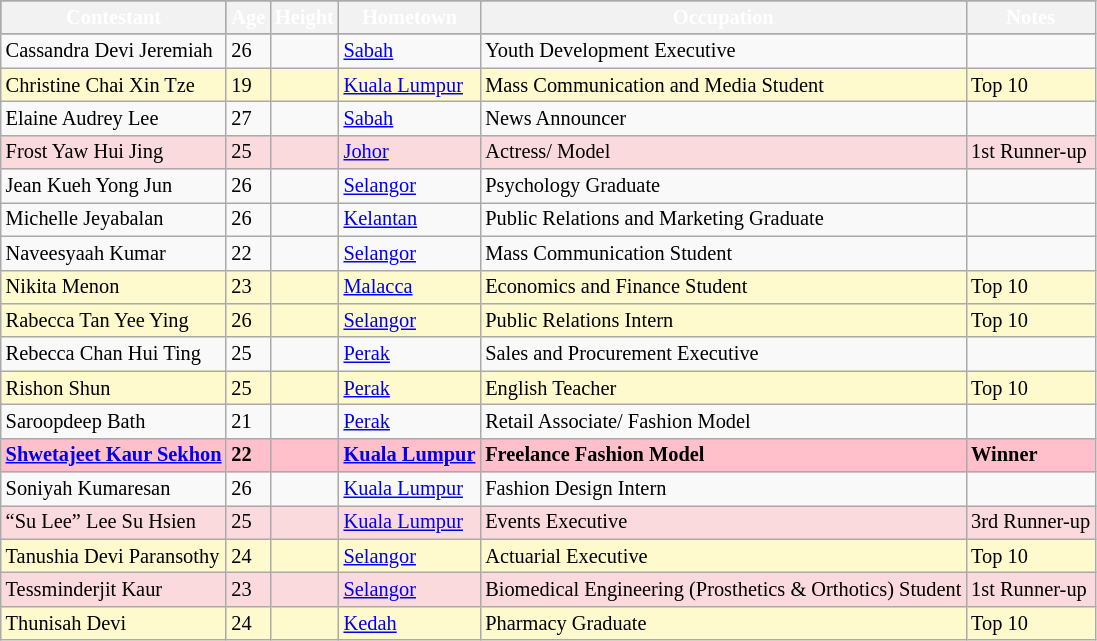<table class="wikitable sortable" style="font-size: 85%;">
<tr style="color:#fff; background:gray; text-align:center;">
<th>Contestant</th>
<th>Age</th>
<th>Height</th>
<th>Hometown</th>
<th>Occupation</th>
<th>Notes</th>
</tr>
<tr>
<td>Cassandra Devi Jeremiah</td>
<td>26</td>
<td></td>
<td><a href='#'>Sabah</a></td>
<td>Youth Development Executive</td>
<td></td>
</tr>
<tr style="background:#fffacd;">
<td>Christine Chai Xin Tze</td>
<td>19</td>
<td></td>
<td><a href='#'>Kuala Lumpur</a></td>
<td>Mass Communication and Media Student</td>
<td>Top 10</td>
</tr>
<tr>
<td>Elaine Audrey Lee</td>
<td>27</td>
<td></td>
<td><a href='#'>Sabah</a></td>
<td>News Announcer</td>
<td></td>
</tr>
<tr style="background:#fadadd;">
<td>Frost Yaw Hui Jing</td>
<td>25</td>
<td></td>
<td><a href='#'>Johor</a></td>
<td>Actress/ Model</td>
<td>1st Runner-up</td>
</tr>
<tr>
<td>Jean Kueh Yong Jun</td>
<td>26</td>
<td></td>
<td><a href='#'>Selangor</a></td>
<td>Psychology Graduate</td>
<td></td>
</tr>
<tr>
<td>Michelle Jeyabalan</td>
<td>26</td>
<td></td>
<td><a href='#'>Kelantan</a></td>
<td>Public Relations and Marketing Graduate</td>
<td></td>
</tr>
<tr>
<td>Naveesyaah Kumar</td>
<td>22</td>
<td></td>
<td><a href='#'>Selangor</a></td>
<td>Mass Communication Student</td>
<td></td>
</tr>
<tr style="background:#fffacd;">
<td>Nikita Menon</td>
<td>23</td>
<td></td>
<td><a href='#'>Malacca</a></td>
<td>Economics and Finance Student</td>
<td>Top 10</td>
</tr>
<tr style="background:#fffacd;">
<td>Rabecca Tan Yee Ying</td>
<td>26</td>
<td></td>
<td><a href='#'>Selangor</a></td>
<td>Public Relations Intern</td>
<td>Top 10</td>
</tr>
<tr>
<td>Rebecca Chan Hui Ting</td>
<td>25</td>
<td></td>
<td><a href='#'>Perak</a></td>
<td>Sales and Procurement Executive</td>
<td></td>
</tr>
<tr style="background:#fffacd;">
<td>Rishon Shun</td>
<td>25</td>
<td></td>
<td><a href='#'>Perak</a></td>
<td>English Teacher</td>
<td>Top 10</td>
</tr>
<tr>
<td>Saroopdeep Bath</td>
<td>21</td>
<td></td>
<td><a href='#'>Perak</a></td>
<td>Retail Associate/ Fashion Model</td>
<td></td>
</tr>
<tr style="background:pink;">
<td><a href='#'><strong>Shwetajeet Kaur Sekhon</strong></a></td>
<td><strong>22</strong></td>
<td><strong></strong></td>
<td><strong><a href='#'>Kuala Lumpur</a></strong></td>
<td><strong>Freelance Fashion Model</strong></td>
<td><strong>Winner</strong></td>
</tr>
<tr>
<td>Soniyah Kumaresan</td>
<td>26</td>
<td></td>
<td><a href='#'>Kuala Lumpur</a></td>
<td>Fashion Design Intern</td>
<td></td>
</tr>
<tr style="background:#fadadd;">
<td>“Su Lee” Lee Su Hsien</td>
<td>25</td>
<td></td>
<td><a href='#'>Kuala Lumpur</a></td>
<td>Events Executive</td>
<td>3rd Runner-up</td>
</tr>
<tr style="background:#fffacd;">
<td>Tanushia Devi Paransothy</td>
<td>24</td>
<td></td>
<td><a href='#'>Selangor</a></td>
<td>Actuarial Executive</td>
<td>Top 10</td>
</tr>
<tr style="background:#fadadd;">
<td>Tessminderjit Kaur</td>
<td>23</td>
<td></td>
<td><a href='#'>Selangor</a></td>
<td>Biomedical Engineering (Prosthetics & Orthotics) Student</td>
<td>1st Runner-up</td>
</tr>
<tr style="background:#fffacd;">
<td>Thunisah Devi</td>
<td>24</td>
<td></td>
<td><a href='#'>Kedah</a></td>
<td>Pharmacy Graduate</td>
<td>Top 10</td>
</tr>
</table>
